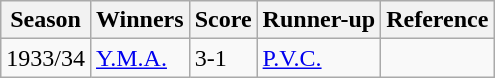<table class="wikitable">
<tr>
<th>Season</th>
<th>Winners</th>
<th>Score</th>
<th>Runner-up</th>
<th>Reference</th>
</tr>
<tr>
<td>1933/34</td>
<td><a href='#'>Y.M.A.</a></td>
<td>3-1</td>
<td><a href='#'>P.V.C.</a></td>
<td></td>
</tr>
</table>
